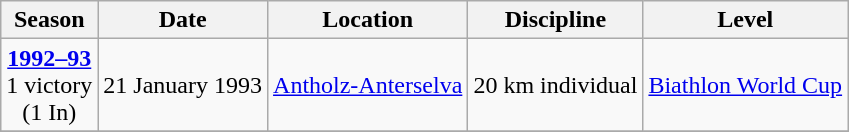<table class="wikitable">
<tr>
<th>Season</th>
<th>Date</th>
<th>Location</th>
<th>Discipline</th>
<th>Level</th>
</tr>
<tr>
<td rowspan="1" style="text-align:center;"><strong><a href='#'>1992–93</a></strong> <br> 1 victory <br> (1 In)</td>
<td>21 January 1993</td>
<td> <a href='#'>Antholz-Anterselva</a></td>
<td>20 km individual</td>
<td><a href='#'>Biathlon World Cup</a></td>
</tr>
<tr>
</tr>
</table>
